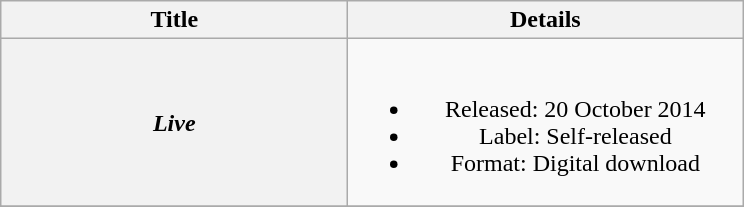<table class="wikitable plainrowheaders" style="text-align:center;">
<tr>
<th scope="col" style="width:14em;">Title</th>
<th scope="col" style="width:16em;">Details</th>
</tr>
<tr>
<th scope="row"><em>Live</em></th>
<td><br><ul><li>Released: 20 October 2014</li><li>Label: Self-released</li><li>Format: Digital download</li></ul></td>
</tr>
<tr>
</tr>
</table>
